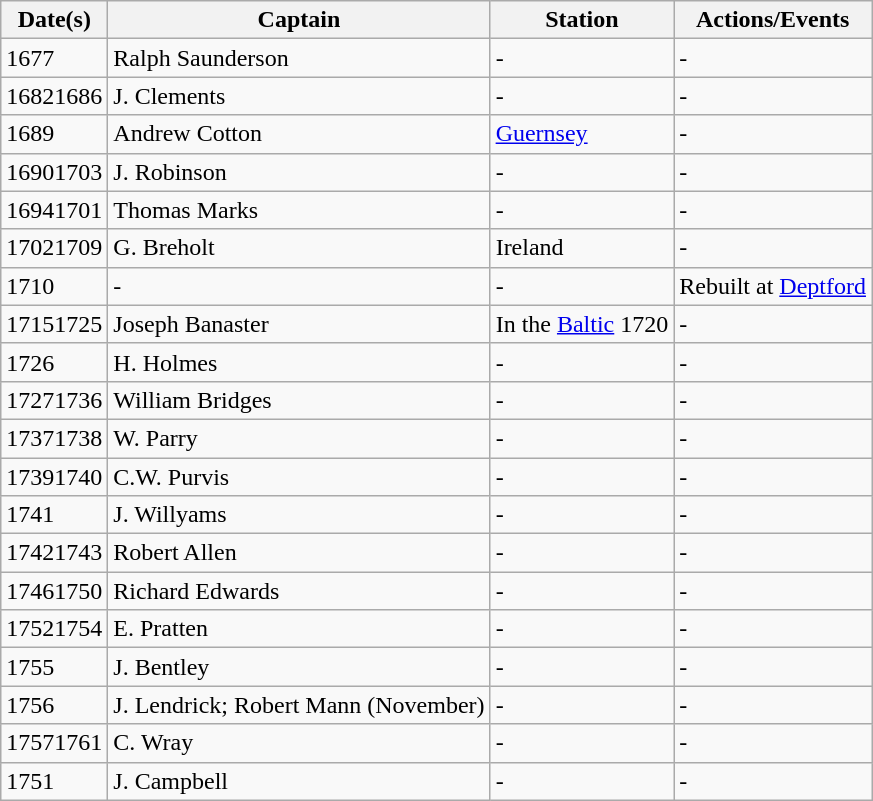<table class="wikitable">
<tr>
<th>Date(s)</th>
<th>Captain</th>
<th>Station</th>
<th>Actions/Events</th>
</tr>
<tr>
<td>1677</td>
<td>Ralph Saunderson</td>
<td>-</td>
<td>-</td>
</tr>
<tr>
<td>16821686</td>
<td>J. Clements</td>
<td>-</td>
<td>-</td>
</tr>
<tr>
<td>1689</td>
<td>Andrew Cotton</td>
<td><a href='#'>Guernsey</a></td>
<td>-</td>
</tr>
<tr>
<td>16901703</td>
<td>J. Robinson</td>
<td>-</td>
<td>-</td>
</tr>
<tr>
<td>16941701</td>
<td>Thomas Marks</td>
<td>-</td>
<td>-</td>
</tr>
<tr>
<td>17021709</td>
<td>G. Breholt</td>
<td>Ireland</td>
<td>-</td>
</tr>
<tr>
<td>1710</td>
<td>-</td>
<td>-</td>
<td>Rebuilt at <a href='#'>Deptford</a></td>
</tr>
<tr>
<td>17151725</td>
<td>Joseph Banaster</td>
<td>In the <a href='#'>Baltic</a> 1720</td>
<td>-</td>
</tr>
<tr>
<td>1726</td>
<td>H. Holmes</td>
<td>-</td>
<td>-</td>
</tr>
<tr>
<td>17271736</td>
<td>William Bridges</td>
<td>-</td>
<td>-</td>
</tr>
<tr>
<td>17371738</td>
<td>W. Parry</td>
<td>-</td>
<td>-</td>
</tr>
<tr>
<td>17391740</td>
<td>C.W. Purvis</td>
<td>-</td>
<td>-</td>
</tr>
<tr>
<td>1741</td>
<td>J. Willyams</td>
<td>-</td>
<td>-</td>
</tr>
<tr>
<td>17421743</td>
<td>Robert Allen</td>
<td>-</td>
<td>-</td>
</tr>
<tr>
<td>17461750</td>
<td>Richard Edwards</td>
<td>-</td>
<td>-</td>
</tr>
<tr>
<td>17521754</td>
<td>E. Pratten</td>
<td>-</td>
<td>-</td>
</tr>
<tr>
<td>1755</td>
<td>J. Bentley</td>
<td>-</td>
<td>-</td>
</tr>
<tr>
<td>1756</td>
<td>J. Lendrick; Robert Mann (November)</td>
<td>-</td>
<td>-</td>
</tr>
<tr>
<td>17571761</td>
<td>C. Wray</td>
<td>-</td>
<td>-</td>
</tr>
<tr>
<td>1751</td>
<td>J. Campbell</td>
<td>-</td>
<td>-</td>
</tr>
</table>
